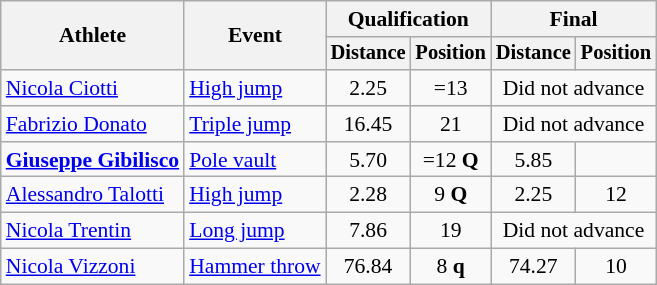<table class=wikitable style="font-size:90%">
<tr>
<th rowspan="2">Athlete</th>
<th rowspan="2">Event</th>
<th colspan="2">Qualification</th>
<th colspan="2">Final</th>
</tr>
<tr style="font-size:95%">
<th>Distance</th>
<th>Position</th>
<th>Distance</th>
<th>Position</th>
</tr>
<tr align=center>
<td align=left><a href='#'>Nicola Ciotti</a></td>
<td align=left><a href='#'>High jump</a></td>
<td>2.25</td>
<td>=13</td>
<td colspan=2>Did not advance</td>
</tr>
<tr align=center>
<td align=left><a href='#'>Fabrizio Donato</a></td>
<td align=left><a href='#'>Triple jump</a></td>
<td>16.45</td>
<td>21</td>
<td colspan=2>Did not advance</td>
</tr>
<tr align=center>
<td align=left><strong><a href='#'>Giuseppe Gibilisco</a></strong></td>
<td align=left><a href='#'>Pole vault</a></td>
<td>5.70</td>
<td>=12 <strong>Q</strong></td>
<td>5.85</td>
<td></td>
</tr>
<tr align=center>
<td align=left><a href='#'>Alessandro Talotti</a></td>
<td align=left><a href='#'>High jump</a></td>
<td>2.28</td>
<td>9 <strong>Q</strong></td>
<td>2.25</td>
<td>12</td>
</tr>
<tr align=center>
<td align=left><a href='#'>Nicola Trentin</a></td>
<td align=left><a href='#'>Long jump</a></td>
<td>7.86</td>
<td>19</td>
<td colspan=2>Did not advance</td>
</tr>
<tr align=center>
<td align=left><a href='#'>Nicola Vizzoni</a></td>
<td align=left><a href='#'>Hammer throw</a></td>
<td>76.84</td>
<td>8 <strong>q</strong></td>
<td>74.27</td>
<td>10</td>
</tr>
</table>
